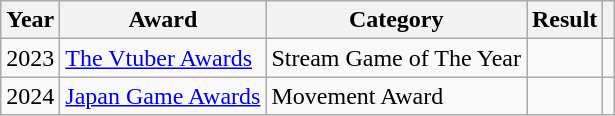<table class="wikitable sortable">
<tr>
<th>Year</th>
<th>Award</th>
<th>Category</th>
<th>Result</th>
<th></th>
</tr>
<tr>
<td align="center">2023</td>
<td><a href='#'>The Vtuber Awards</a></td>
<td>Stream Game of The Year</td>
<td></td>
<td align="center"></td>
</tr>
<tr>
<td align="center">2024</td>
<td><a href='#'>Japan Game Awards</a></td>
<td>Movement Award</td>
<td></td>
<td align="center"></td>
</tr>
</table>
